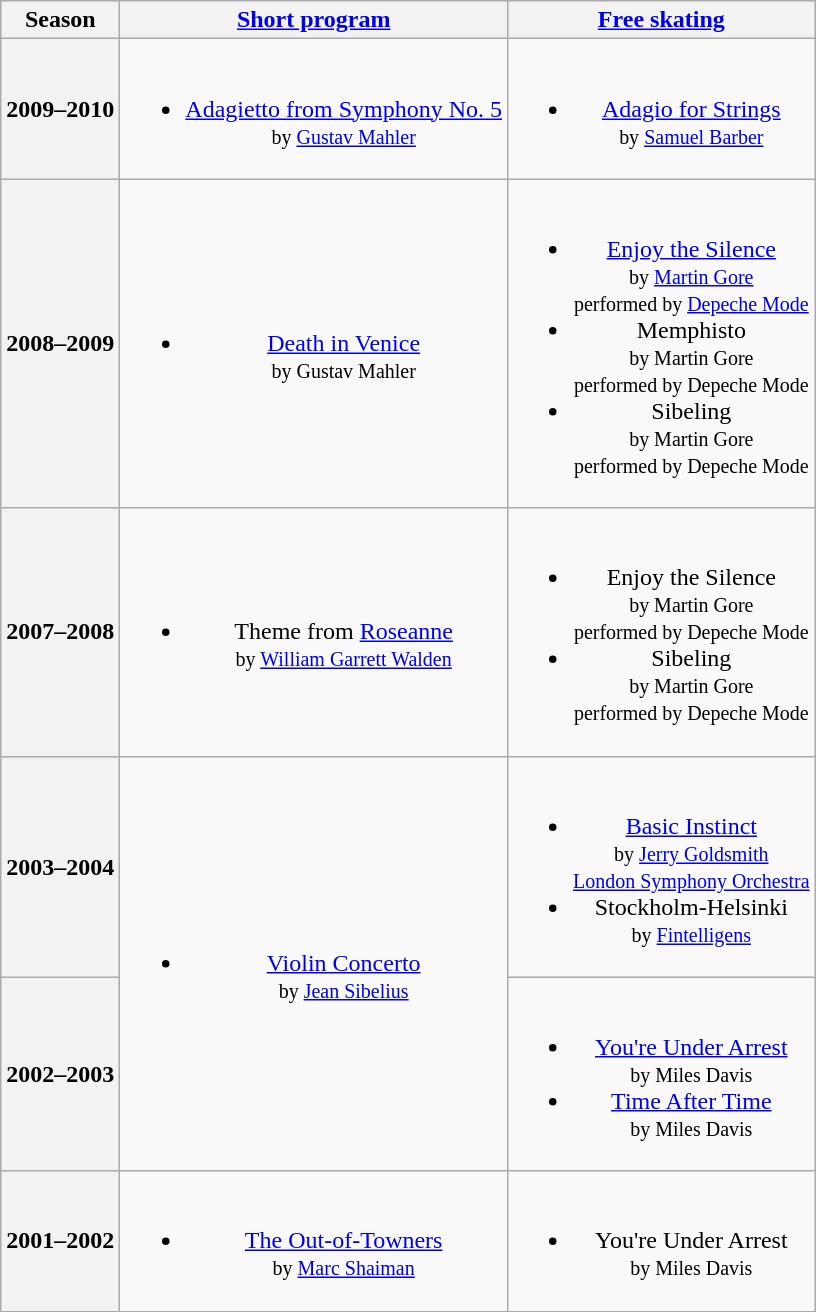<table class=wikitable style=text-align:center>
<tr>
<th>Season</th>
<th><a href='#'>Short program</a></th>
<th><a href='#'>Free skating</a></th>
</tr>
<tr>
<th>2009–2010 <br> </th>
<td><br><ul><li><a href='#'>Adagietto from Symphony No. 5</a> <br><small> by <a href='#'>Gustav Mahler</a> </small></li></ul></td>
<td><br><ul><li><a href='#'>Adagio for Strings</a> <br><small> by <a href='#'>Samuel Barber</a> </small></li></ul></td>
</tr>
<tr>
<th>2008–2009 <br> </th>
<td><br><ul><li><a href='#'>Death in Venice</a> <br><small> by Gustav Mahler </small></li></ul></td>
<td><br><ul><li><a href='#'>Enjoy the Silence</a> <br><small> by <a href='#'>Martin Gore</a> <br> performed by <a href='#'>Depeche Mode</a> </small></li><li>Memphisto <br><small> by Martin Gore <br> performed by Depeche Mode </small></li><li>Sibeling <br><small> by Martin Gore <br> performed by Depeche Mode </small></li></ul></td>
</tr>
<tr>
<th>2007–2008 <br> </th>
<td><br><ul><li>Theme from <a href='#'>Roseanne</a> <br><small> by <a href='#'>William Garrett Walden</a> </small></li></ul></td>
<td><br><ul><li>Enjoy the Silence <br><small> by Martin Gore <br> performed by Depeche Mode </small></li><li>Sibeling <br><small> by Martin Gore <br> performed by Depeche Mode </small></li></ul></td>
</tr>
<tr>
<th>2003–2004 <br> </th>
<td rowspan=2><br><ul><li><a href='#'>Violin Concerto</a> <br><small> by <a href='#'>Jean Sibelius</a> </small></li></ul></td>
<td><br><ul><li><a href='#'>Basic Instinct</a> <br><small> by <a href='#'>Jerry Goldsmith</a> <br> <a href='#'>London Symphony Orchestra</a> </small></li><li>Stockholm-Helsinki <br><small> by <a href='#'>Fintelligens</a> </small></li></ul></td>
</tr>
<tr>
<th>2002–2003 <br> </th>
<td><br><ul><li><a href='#'>You're Under Arrest</a> <br><small> by Miles Davis </small></li><li><a href='#'>Time After Time</a> <br><small> by Miles Davis </small></li></ul></td>
</tr>
<tr>
<th>2001–2002 <br> </th>
<td><br><ul><li><a href='#'>The Out-of-Towners</a> <br><small> by <a href='#'>Marc Shaiman</a> </small></li></ul></td>
<td><br><ul><li>You're Under Arrest <br><small> by Miles Davis </small></li></ul></td>
</tr>
</table>
